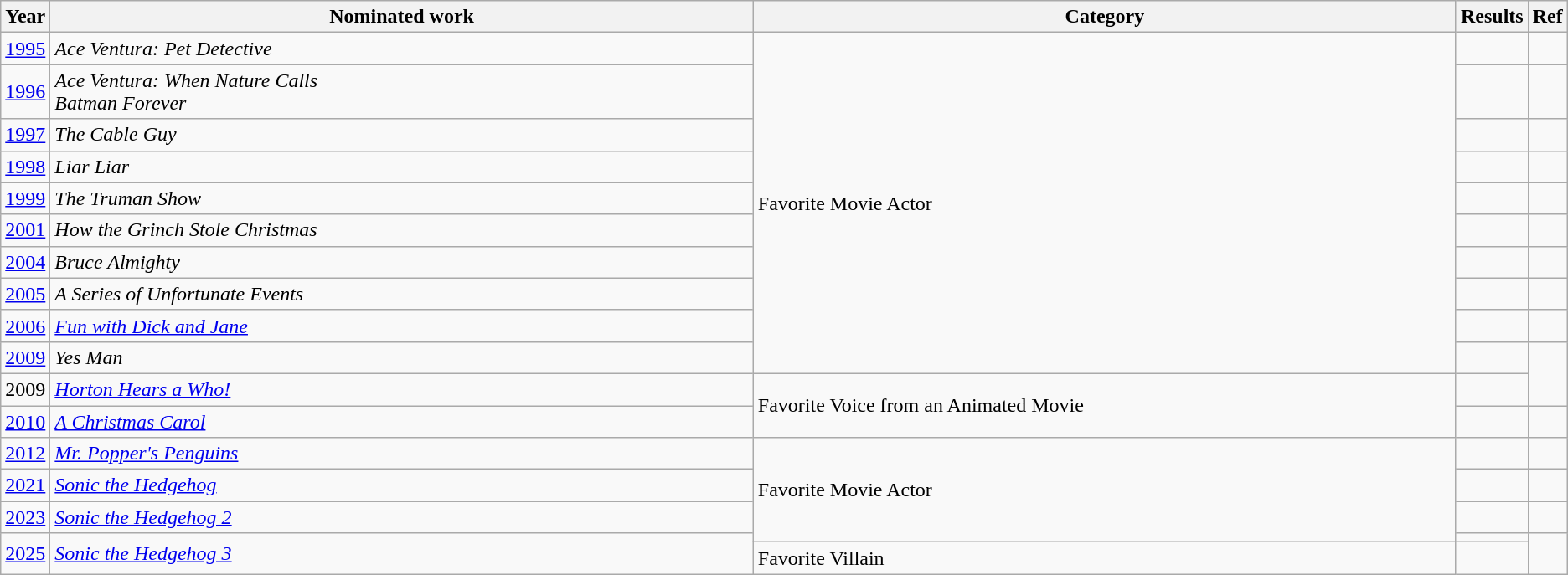<table class="wikitable">
<tr>
<th scope="col" style="width:1em;">Year</th>
<th scope="col" style="width:35em;">Nominated work</th>
<th scope="col" style="width:35em;">Category</th>
<th scope="col" style="width:1em;">Results</th>
<th scope="col" style="width:1em;">Ref</th>
</tr>
<tr>
<td><a href='#'>1995</a></td>
<td><em>Ace Ventura: Pet Detective</em></td>
<td rowspan="10">Favorite Movie Actor</td>
<td></td>
<td></td>
</tr>
<tr>
<td><a href='#'>1996</a></td>
<td><em>Ace Ventura: When Nature Calls</em><br><em>Batman Forever</em></td>
<td></td>
<td></td>
</tr>
<tr>
<td><a href='#'>1997</a></td>
<td><em>The Cable Guy</em></td>
<td></td>
<td></td>
</tr>
<tr>
<td><a href='#'>1998</a></td>
<td><em>Liar Liar</em></td>
<td></td>
<td></td>
</tr>
<tr>
<td><a href='#'>1999</a></td>
<td><em>The Truman Show</em></td>
<td></td>
<td></td>
</tr>
<tr>
<td><a href='#'>2001</a></td>
<td><em>How the Grinch Stole Christmas</em></td>
<td></td>
<td></td>
</tr>
<tr>
<td><a href='#'>2004</a></td>
<td><em>Bruce Almighty</em></td>
<td></td>
<td></td>
</tr>
<tr>
<td><a href='#'>2005</a></td>
<td><em>A Series of Unfortunate Events</em></td>
<td></td>
<td></td>
</tr>
<tr>
<td><a href='#'>2006</a></td>
<td><em><a href='#'>Fun with Dick and Jane</a></em></td>
<td></td>
<td></td>
</tr>
<tr>
<td><a href='#'>2009</a></td>
<td><em>Yes Man</em></td>
<td></td>
<td rowspan="2"></td>
</tr>
<tr>
<td>2009</td>
<td><em><a href='#'>Horton Hears a Who!</a></em></td>
<td rowspan="2">Favorite Voice from an Animated Movie</td>
<td></td>
</tr>
<tr>
<td><a href='#'>2010</a></td>
<td><em><a href='#'>A Christmas Carol</a></em></td>
<td></td>
<td></td>
</tr>
<tr>
<td><a href='#'>2012</a></td>
<td><em><a href='#'>Mr. Popper's Penguins</a></em></td>
<td rowspan="4">Favorite Movie Actor</td>
<td></td>
<td></td>
</tr>
<tr>
<td><a href='#'>2021</a></td>
<td><em><a href='#'>Sonic the Hedgehog</a></em></td>
<td></td>
<td></td>
</tr>
<tr>
<td><a href='#'>2023</a></td>
<td><em><a href='#'>Sonic the Hedgehog 2</a></em></td>
<td></td>
<td></td>
</tr>
<tr>
<td rowspan="2"><a href='#'>2025</a></td>
<td rowspan="2"><em><a href='#'>Sonic the Hedgehog 3</a></em></td>
<td></td>
<td rowspan="2"></td>
</tr>
<tr>
<td>Favorite Villain</td>
<td></td>
</tr>
</table>
